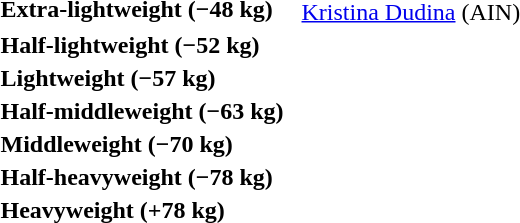<table>
<tr>
<th rowspan=2 style="text-align:left;">Extra-lightweight (−48 kg)</th>
<td rowspan=2></td>
<td rowspan=2></td>
<td></td>
</tr>
<tr>
<td> <a href='#'>Kristina Dudina</a> <span>(<abbr>AIN</abbr>)</span></td>
</tr>
<tr>
<th rowspan=2 style="text-align:left;">Half-lightweight (−52 kg)</th>
<td rowspan=2></td>
<td rowspan=2></td>
<td></td>
</tr>
<tr>
<td></td>
</tr>
<tr>
<th rowspan=2 style="text-align:left;">Lightweight (−57 kg)</th>
<td rowspan=2></td>
<td rowspan=2></td>
<td></td>
</tr>
<tr>
<td></td>
</tr>
<tr>
<th rowspan=2 style="text-align:left;">Half-middleweight (−63 kg)</th>
<td rowspan=2></td>
<td rowspan=2></td>
<td></td>
</tr>
<tr>
<td></td>
</tr>
<tr>
<th rowspan=2 style="text-align:left;">Middleweight (−70 kg)</th>
<td rowspan=2></td>
<td rowspan=2></td>
<td></td>
</tr>
<tr>
<td></td>
</tr>
<tr>
<th rowspan=2 style="text-align:left;">Half-heavyweight (−78 kg)</th>
<td rowspan=2></td>
<td rowspan=2></td>
<td></td>
</tr>
<tr>
<td></td>
</tr>
<tr>
<th rowspan=2 style="text-align:left;">Heavyweight (+78 kg)</th>
<td rowspan=2></td>
<td rowspan=2></td>
<td></td>
</tr>
<tr>
<td></td>
</tr>
</table>
